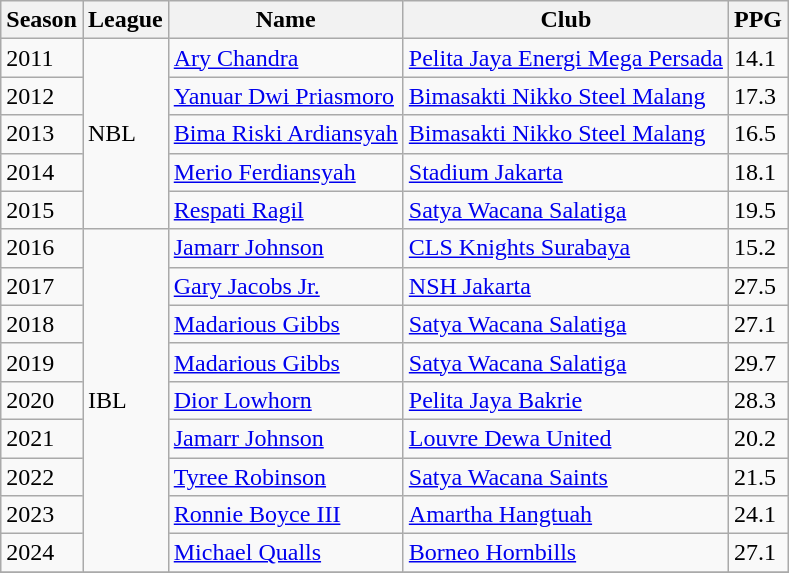<table class="wikitable">
<tr>
<th>Season</th>
<th>League</th>
<th>Name</th>
<th>Club</th>
<th>PPG</th>
</tr>
<tr>
<td>2011</td>
<td rowspan="5">NBL</td>
<td> <a href='#'>Ary Chandra</a></td>
<td><a href='#'>Pelita Jaya Energi Mega Persada</a></td>
<td>14.1</td>
</tr>
<tr>
<td>2012</td>
<td> <a href='#'>Yanuar Dwi Priasmoro</a></td>
<td><a href='#'>Bimasakti Nikko Steel Malang</a></td>
<td>17.3</td>
</tr>
<tr>
<td>2013</td>
<td> <a href='#'>Bima Riski Ardiansyah</a></td>
<td><a href='#'>Bimasakti Nikko Steel Malang</a></td>
<td>16.5</td>
</tr>
<tr>
<td>2014</td>
<td> <a href='#'>Merio Ferdiansyah</a></td>
<td><a href='#'>Stadium Jakarta</a></td>
<td>18.1</td>
</tr>
<tr>
<td>2015</td>
<td> <a href='#'>Respati Ragil</a></td>
<td><a href='#'>Satya Wacana Salatiga</a></td>
<td>19.5</td>
</tr>
<tr>
<td>2016</td>
<td rowspan="9">IBL</td>
<td> <a href='#'>Jamarr Johnson</a></td>
<td><a href='#'>CLS Knights Surabaya</a></td>
<td>15.2</td>
</tr>
<tr>
<td>2017</td>
<td> <a href='#'>Gary Jacobs Jr.</a></td>
<td><a href='#'>NSH Jakarta</a></td>
<td>27.5</td>
</tr>
<tr>
<td>2018</td>
<td> <a href='#'>Madarious Gibbs</a></td>
<td><a href='#'>Satya Wacana Salatiga</a></td>
<td>27.1</td>
</tr>
<tr>
<td>2019</td>
<td> <a href='#'>Madarious Gibbs</a></td>
<td><a href='#'>Satya Wacana Salatiga</a></td>
<td>29.7</td>
</tr>
<tr>
<td>2020</td>
<td> <a href='#'>Dior Lowhorn</a></td>
<td><a href='#'>Pelita Jaya Bakrie</a></td>
<td>28.3</td>
</tr>
<tr>
<td>2021</td>
<td> <a href='#'>Jamarr Johnson</a></td>
<td><a href='#'>Louvre Dewa United</a></td>
<td>20.2</td>
</tr>
<tr>
<td>2022</td>
<td> <a href='#'>Tyree Robinson</a></td>
<td><a href='#'>Satya Wacana Saints</a></td>
<td>21.5</td>
</tr>
<tr>
<td>2023</td>
<td> <a href='#'>Ronnie Boyce III</a></td>
<td><a href='#'>Amartha Hangtuah</a></td>
<td>24.1</td>
</tr>
<tr>
<td>2024</td>
<td> <a href='#'>Michael Qualls</a></td>
<td><a href='#'>Borneo Hornbills</a></td>
<td>27.1</td>
</tr>
<tr>
</tr>
</table>
